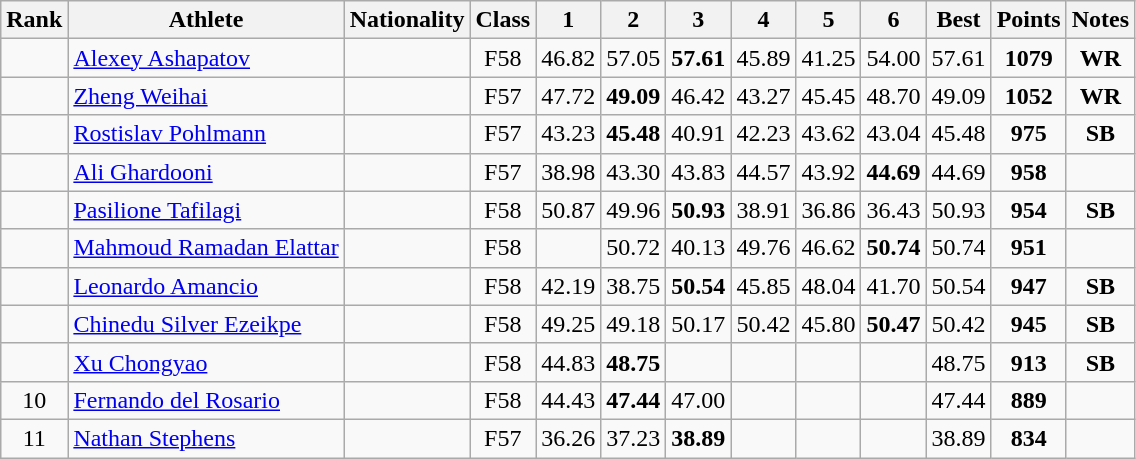<table class="wikitable sortable" style="text-align:center">
<tr>
<th>Rank</th>
<th>Athlete</th>
<th>Nationality</th>
<th>Class</th>
<th class="unsortable">1</th>
<th class="unsortable">2</th>
<th class="unsortable">3</th>
<th class="unsortable">4</th>
<th class="unsortable">5</th>
<th class="unsortable">6</th>
<th>Best</th>
<th>Points</th>
<th>Notes</th>
</tr>
<tr>
<td></td>
<td style="text-align:left;"><a href='#'>Alexey Ashapatov</a></td>
<td style="text-align:left;"></td>
<td>F58</td>
<td>46.82</td>
<td>57.05</td>
<td><strong>57.61</strong></td>
<td>45.89</td>
<td>41.25</td>
<td>54.00</td>
<td>57.61</td>
<td><strong>1079</strong></td>
<td><strong>WR</strong></td>
</tr>
<tr>
<td></td>
<td style="text-align:left;"><a href='#'>Zheng Weihai</a></td>
<td style="text-align:left;"></td>
<td>F57</td>
<td>47.72</td>
<td><strong>49.09</strong></td>
<td>46.42</td>
<td>43.27</td>
<td>45.45</td>
<td>48.70</td>
<td>49.09</td>
<td><strong>1052</strong></td>
<td><strong>WR</strong></td>
</tr>
<tr>
<td></td>
<td style="text-align:left;"><a href='#'>Rostislav Pohlmann</a></td>
<td style="text-align:left;"></td>
<td>F57</td>
<td>43.23</td>
<td><strong>45.48</strong></td>
<td>40.91</td>
<td>42.23</td>
<td>43.62</td>
<td>43.04</td>
<td>45.48</td>
<td><strong>975</strong></td>
<td><strong>SB</strong></td>
</tr>
<tr>
<td></td>
<td style="text-align:left;"><a href='#'>Ali Ghardooni</a></td>
<td style="text-align:left;"></td>
<td>F57</td>
<td>38.98</td>
<td>43.30</td>
<td>43.83</td>
<td>44.57</td>
<td>43.92</td>
<td><strong>44.69</strong></td>
<td>44.69</td>
<td><strong>958</strong></td>
<td></td>
</tr>
<tr>
<td></td>
<td style="text-align:left;"><a href='#'>Pasilione Tafilagi</a></td>
<td style="text-align:left;"></td>
<td>F58</td>
<td>50.87</td>
<td>49.96</td>
<td><strong>50.93</strong></td>
<td>38.91</td>
<td>36.86</td>
<td>36.43</td>
<td>50.93</td>
<td><strong>954</strong></td>
<td><strong>SB</strong></td>
</tr>
<tr>
<td></td>
<td style="text-align:left;"><a href='#'>Mahmoud Ramadan Elattar</a></td>
<td style="text-align:left;"></td>
<td>F58</td>
<td></td>
<td>50.72</td>
<td>40.13</td>
<td>49.76</td>
<td>46.62</td>
<td><strong>50.74</strong></td>
<td>50.74</td>
<td><strong>951</strong></td>
<td></td>
</tr>
<tr>
<td></td>
<td style="text-align:left;"><a href='#'>Leonardo Amancio</a></td>
<td style="text-align:left;"></td>
<td>F58</td>
<td>42.19</td>
<td>38.75</td>
<td><strong>50.54</strong></td>
<td>45.85</td>
<td>48.04</td>
<td>41.70</td>
<td>50.54</td>
<td><strong>947</strong></td>
<td><strong>SB</strong></td>
</tr>
<tr>
<td></td>
<td style="text-align:left;"><a href='#'>Chinedu Silver Ezeikpe</a></td>
<td style="text-align:left;"></td>
<td>F58</td>
<td>49.25</td>
<td>49.18</td>
<td>50.17</td>
<td>50.42</td>
<td>45.80</td>
<td><strong>50.47</strong></td>
<td>50.42</td>
<td><strong>945</strong></td>
<td><strong>SB</strong></td>
</tr>
<tr>
<td></td>
<td style="text-align:left;"><a href='#'>Xu Chongyao</a></td>
<td style="text-align:left;"></td>
<td>F58</td>
<td>44.83</td>
<td><strong>48.75</strong></td>
<td></td>
<td></td>
<td></td>
<td></td>
<td>48.75</td>
<td><strong>913</strong></td>
<td><strong>SB</strong></td>
</tr>
<tr>
<td>10</td>
<td style="text-align:left;"><a href='#'>Fernando del Rosario</a></td>
<td style="text-align:left;"></td>
<td>F58</td>
<td>44.43</td>
<td><strong>47.44</strong></td>
<td>47.00</td>
<td></td>
<td></td>
<td></td>
<td>47.44</td>
<td><strong>889</strong></td>
<td></td>
</tr>
<tr>
<td>11</td>
<td style="text-align:left;"><a href='#'>Nathan Stephens</a></td>
<td style="text-align:left;"></td>
<td>F57</td>
<td>36.26</td>
<td>37.23</td>
<td><strong>38.89</strong></td>
<td></td>
<td></td>
<td></td>
<td>38.89</td>
<td><strong>834</strong></td>
<td></td>
</tr>
</table>
